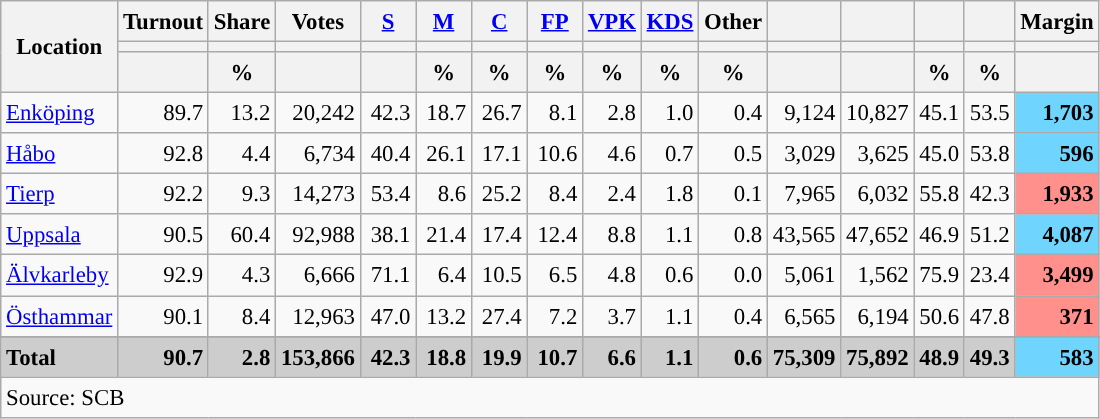<table class="wikitable sortable" style="text-align:right; font-size:95%; line-height:20px;">
<tr>
<th rowspan="3">Location</th>
<th>Turnout</th>
<th>Share</th>
<th>Votes</th>
<th width="30px" class="unsortable"><a href='#'>S</a></th>
<th width="30px" class="unsortable"><a href='#'>M</a></th>
<th width="30px" class="unsortable"><a href='#'>C</a></th>
<th width="30px" class="unsortable"><a href='#'>FP</a></th>
<th width="30px" class="unsortable"><a href='#'>VPK</a></th>
<th width="30px" class="unsortable"><a href='#'>KDS</a></th>
<th width="30px" class="unsortable">Other</th>
<th></th>
<th></th>
<th></th>
<th></th>
<th>Margin</th>
</tr>
<tr>
<th></th>
<th></th>
<th></th>
<th style="background:"></th>
<th style="background:"></th>
<th style="background:"></th>
<th style="background:"></th>
<th style="background:"></th>
<th style="background:"></th>
<th style="background:"></th>
<th style="background:"></th>
<th style="background:"></th>
<th style="background:"></th>
<th style="background:"></th>
<th></th>
</tr>
<tr>
<th></th>
<th data-sort-type="number">%</th>
<th data-sort-type="number"></th>
<th></th>
<th data-sort-type="number">%</th>
<th data-sort-type="number">%</th>
<th data-sort-type="number">%</th>
<th data-sort-type="number">%</th>
<th data-sort-type="number">%</th>
<th data-sort-type="number">%</th>
<th data-sort-type="number"></th>
<th data-sort-type="number"></th>
<th data-sort-type="number">%</th>
<th data-sort-type="number">%</th>
<th data-sort-type="number"></th>
</tr>
<tr>
<td align=left><a href='#'>Enköping</a></td>
<td>89.7</td>
<td>13.2</td>
<td>20,242</td>
<td>42.3</td>
<td>18.7</td>
<td>26.7</td>
<td>8.1</td>
<td>2.8</td>
<td>1.0</td>
<td>0.4</td>
<td>9,124</td>
<td>10,827</td>
<td>45.1</td>
<td>53.5</td>
<td bgcolor=#6fd5fe><strong>1,703</strong></td>
</tr>
<tr>
<td align=left><a href='#'>Håbo</a></td>
<td>92.8</td>
<td>4.4</td>
<td>6,734</td>
<td>40.4</td>
<td>26.1</td>
<td>17.1</td>
<td>10.6</td>
<td>4.6</td>
<td>0.7</td>
<td>0.5</td>
<td>3,029</td>
<td>3,625</td>
<td>45.0</td>
<td>53.8</td>
<td bgcolor=#6fd5fe><strong>596</strong></td>
</tr>
<tr>
<td align=left><a href='#'>Tierp</a></td>
<td>92.2</td>
<td>9.3</td>
<td>14,273</td>
<td>53.4</td>
<td>8.6</td>
<td>25.2</td>
<td>8.4</td>
<td>2.4</td>
<td>1.8</td>
<td>0.1</td>
<td>7,965</td>
<td>6,032</td>
<td>55.8</td>
<td>42.3</td>
<td bgcolor=#ff908c><strong>1,933</strong></td>
</tr>
<tr>
<td align=left><a href='#'>Uppsala</a></td>
<td>90.5</td>
<td>60.4</td>
<td>92,988</td>
<td>38.1</td>
<td>21.4</td>
<td>17.4</td>
<td>12.4</td>
<td>8.8</td>
<td>1.1</td>
<td>0.8</td>
<td>43,565</td>
<td>47,652</td>
<td>46.9</td>
<td>51.2</td>
<td bgcolor=#6fd5fe><strong>4,087</strong></td>
</tr>
<tr>
<td align=left><a href='#'>Älvkarleby</a></td>
<td>92.9</td>
<td>4.3</td>
<td>6,666</td>
<td>71.1</td>
<td>6.4</td>
<td>10.5</td>
<td>6.5</td>
<td>4.8</td>
<td>0.6</td>
<td>0.0</td>
<td>5,061</td>
<td>1,562</td>
<td>75.9</td>
<td>23.4</td>
<td bgcolor=#ff908c><strong>3,499</strong></td>
</tr>
<tr>
<td align=left><a href='#'>Östhammar</a></td>
<td>90.1</td>
<td>8.4</td>
<td>12,963</td>
<td>47.0</td>
<td>13.2</td>
<td>27.4</td>
<td>7.2</td>
<td>3.7</td>
<td>1.1</td>
<td>0.4</td>
<td>6,565</td>
<td>6,194</td>
<td>50.6</td>
<td>47.8</td>
<td bgcolor=#ff908c><strong>371</strong></td>
</tr>
<tr>
</tr>
<tr style="background:#CDCDCD;">
<td align=left><strong>Total</strong></td>
<td><strong>90.7</strong></td>
<td><strong>2.8</strong></td>
<td><strong>153,866</strong></td>
<td><strong>42.3</strong></td>
<td><strong>18.8</strong></td>
<td><strong>19.9</strong></td>
<td><strong>10.7</strong></td>
<td><strong>6.6</strong></td>
<td><strong>1.1</strong></td>
<td><strong>0.6</strong></td>
<td><strong>75,309</strong></td>
<td><strong>75,892</strong></td>
<td><strong>48.9</strong></td>
<td><strong>49.3</strong></td>
<td bgcolor=#6fd5fe><strong>583</strong></td>
</tr>
<tr>
<td align=left colspan=16>Source: SCB </td>
</tr>
</table>
